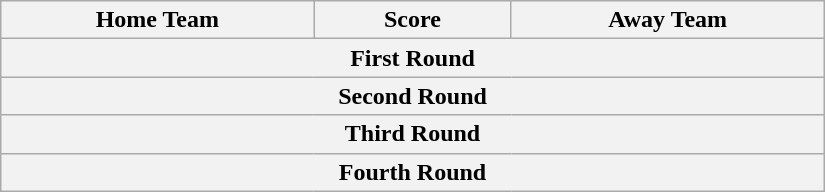<table class="wikitable" style="text-align: center; width:550px">
<tr>
<th scope="col" width="195px">Home Team</th>
<th scope="col" width="120px">Score</th>
<th scope="col" width="195px">Away Team</th>
</tr>
<tr>
<th colspan="3">First Round<br>




</th>
</tr>
<tr>
<th colspan="3">Second Round<br>


</th>
</tr>
<tr>
<th colspan="3">Third Round<br>
</th>
</tr>
<tr>
<th colspan="3">Fourth Round<br></th>
</tr>
</table>
